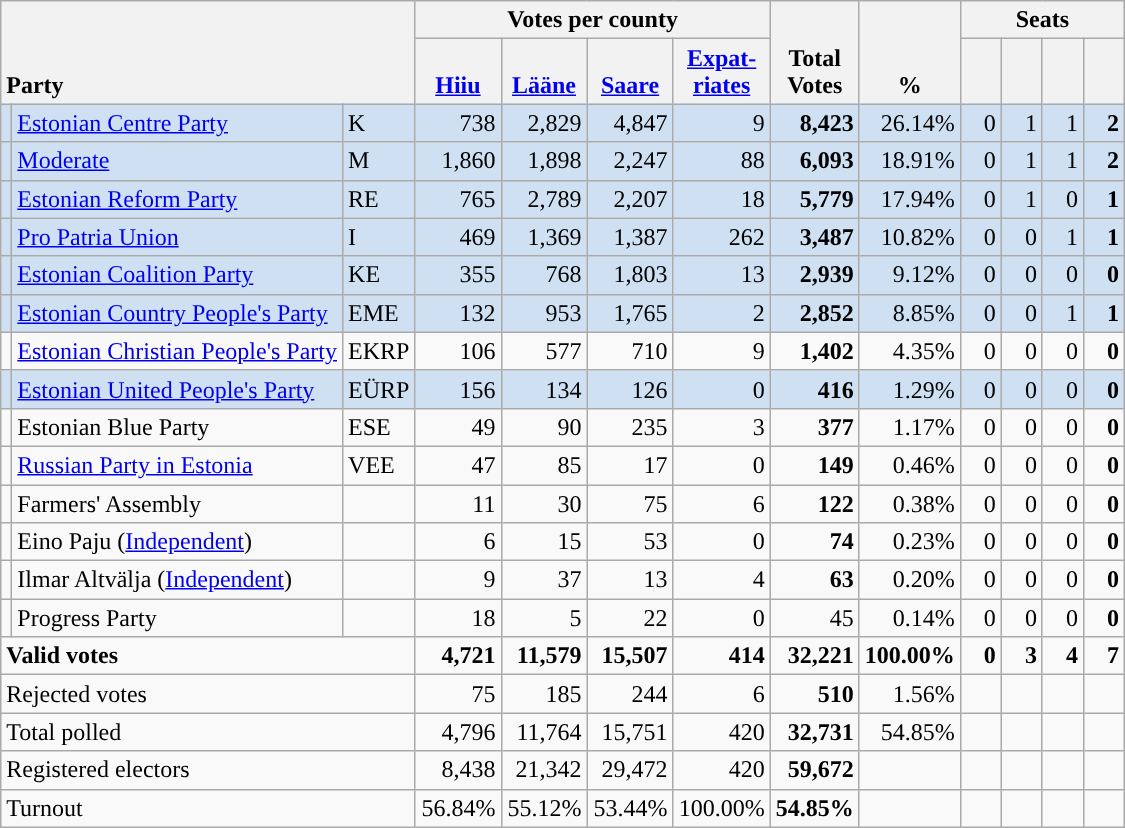<table class="wikitable" border="1" style="text-align:right;">
<tr>
<th style="text-align:left;" valign=bottom rowspan=2 colspan=3>Party</th>
<th colspan=4>Votes per county</th>
<th align=center valign=bottom rowspan=2 width="50">Total Votes</th>
<th align=center valign=bottom rowspan=2 width="50">%</th>
<th colspan=4>Seats</th>
</tr>
<tr>
<th align=center valign=bottom width="50"><a href='#'>Hiiu</a></th>
<th align=center valign=bottom width="50"><a href='#'>Lääne</a></th>
<th align=center valign=bottom width="50"><a href='#'>Saare</a></th>
<th align=center valign=bottom width="50"><a href='#'>Expat- riates</a></th>
<th align=center valign=bottom width="20"><small></small></th>
<th align=center valign=bottom width="20"><small></small></th>
<th align=center valign=bottom width="20"><small></small></th>
<th align=center valign=bottom width="20"><small></small></th>
</tr>
<tr style="background:#CEE0F2;">
<td style="background:"></td>
<td align=left><a href='#'>Estonian Centre Party</a></td>
<td align=left>K</td>
<td>738</td>
<td>2,829</td>
<td>4,847</td>
<td>9</td>
<td><strong>8,423</strong></td>
<td>26.14%</td>
<td>0</td>
<td>1</td>
<td>1</td>
<td><strong>2</strong></td>
</tr>
<tr style="background:#CEE0F2;">
<td style="background:"></td>
<td align=left><a href='#'>Moderate</a></td>
<td align=left>M</td>
<td>1,860</td>
<td>1,898</td>
<td>2,247</td>
<td>88</td>
<td><strong>6,093</strong></td>
<td>18.91%</td>
<td>0</td>
<td>1</td>
<td>1</td>
<td><strong>2</strong></td>
</tr>
<tr style="background:#CEE0F2;">
<td style="background:"></td>
<td align=left><a href='#'>Estonian Reform Party</a></td>
<td align=left>RE</td>
<td>765</td>
<td>2,789</td>
<td>2,207</td>
<td>18</td>
<td><strong>5,779</strong></td>
<td>17.94%</td>
<td>0</td>
<td>1</td>
<td>0</td>
<td><strong>1</strong></td>
</tr>
<tr style="background:#CEE0F2;">
<td style="background:"></td>
<td align=left><a href='#'>Pro Patria Union</a></td>
<td align=left>I</td>
<td>469</td>
<td>1,369</td>
<td>1,387</td>
<td>262</td>
<td><strong>3,487</strong></td>
<td>10.82%</td>
<td>0</td>
<td>0</td>
<td>1</td>
<td><strong>1</strong></td>
</tr>
<tr style="background:#CEE0F2;">
<td style="background:"></td>
<td align=left><a href='#'>Estonian Coalition Party</a></td>
<td align=left>KE</td>
<td>355</td>
<td>768</td>
<td>1,803</td>
<td>13</td>
<td><strong>2,939</strong></td>
<td>9.12%</td>
<td>0</td>
<td>0</td>
<td>0</td>
<td><strong>0</strong></td>
</tr>
<tr style="background:#CEE0F2;">
<td style="background:"></td>
<td align=left><a href='#'>Estonian Country People's Party</a></td>
<td align=left>EME</td>
<td>132</td>
<td>953</td>
<td>1,765</td>
<td>2</td>
<td><strong>2,852</strong></td>
<td>8.85%</td>
<td>0</td>
<td>0</td>
<td>1</td>
<td><strong>1</strong></td>
</tr>
<tr>
<td style="background:"></td>
<td align=left><a href='#'>Estonian Christian People's Party</a></td>
<td align=left>EKRP</td>
<td>106</td>
<td>577</td>
<td>710</td>
<td>9</td>
<td><strong>1,402</strong></td>
<td>4.35%</td>
<td>0</td>
<td>0</td>
<td>0</td>
<td><strong>0</strong></td>
</tr>
<tr style="background:#CEE0F2;">
<td style="background:"></td>
<td align=left><a href='#'>Estonian United People's Party</a></td>
<td align=left>EÜRP</td>
<td>156</td>
<td>134</td>
<td>126</td>
<td>0</td>
<td><strong>416</strong></td>
<td>1.29%</td>
<td>0</td>
<td>0</td>
<td>0</td>
<td><strong>0</strong></td>
</tr>
<tr>
<td></td>
<td align=left>Estonian Blue Party</td>
<td align=left>ESE</td>
<td>49</td>
<td>90</td>
<td>235</td>
<td>3</td>
<td><strong>377</strong></td>
<td>1.17%</td>
<td>0</td>
<td>0</td>
<td>0</td>
<td><strong>0</strong></td>
</tr>
<tr>
<td></td>
<td align=left><a href='#'>Russian Party in Estonia</a></td>
<td align=left>VEE</td>
<td>47</td>
<td>85</td>
<td>17</td>
<td>0</td>
<td><strong>149</strong></td>
<td>0.46%</td>
<td>0</td>
<td>0</td>
<td>0</td>
<td><strong>0</strong></td>
</tr>
<tr>
<td></td>
<td align=left>Farmers' Assembly</td>
<td></td>
<td>11</td>
<td>30</td>
<td>75</td>
<td>6</td>
<td><strong>122</strong></td>
<td>0.38%</td>
<td>0</td>
<td>0</td>
<td>0</td>
<td><strong>0</strong></td>
</tr>
<tr>
<td style="background:"></td>
<td align=left>Eino Paju (<a href='#'>Independent</a>)</td>
<td></td>
<td>6</td>
<td>15</td>
<td>53</td>
<td>0</td>
<td><strong>74</strong></td>
<td>0.23%</td>
<td>0</td>
<td>0</td>
<td>0</td>
<td><strong>0</strong></td>
</tr>
<tr>
<td style="background:"></td>
<td align=left>Ilmar Altvälja (<a href='#'>Independent</a>)</td>
<td></td>
<td>9</td>
<td>37</td>
<td>13</td>
<td>4</td>
<td><strong>63</strong></td>
<td>0.20%</td>
<td>0</td>
<td>0</td>
<td>0</td>
<td><strong>0</strong></td>
</tr>
<tr>
<td></td>
<td align=left>Progress Party</td>
<td></td>
<td>18</td>
<td>5</td>
<td>22</td>
<td>0</td>
<td>45</td>
<td>0.14%</td>
<td>0</td>
<td>0</td>
<td>0</td>
<td><strong>0</strong></td>
</tr>
<tr style="font-weight:bold">
<td align=left colspan=3>Valid votes</td>
<td>4,721</td>
<td>11,579</td>
<td>15,507</td>
<td>414</td>
<td>32,221</td>
<td>100.00%</td>
<td>0</td>
<td>3</td>
<td>4</td>
<td>7</td>
</tr>
<tr>
<td align=left colspan=3>Rejected votes</td>
<td>75</td>
<td>185</td>
<td>244</td>
<td>6</td>
<td><strong>510</strong></td>
<td>1.56%</td>
<td></td>
<td></td>
<td></td>
<td></td>
</tr>
<tr>
<td align=left colspan=3>Total polled</td>
<td>4,796</td>
<td>11,764</td>
<td>15,751</td>
<td>420</td>
<td><strong>32,731</strong></td>
<td>54.85%</td>
<td></td>
<td></td>
<td></td>
<td></td>
</tr>
<tr>
<td align=left colspan=3>Registered electors</td>
<td>8,438</td>
<td>21,342</td>
<td>29,472</td>
<td>420</td>
<td><strong>59,672</strong></td>
<td></td>
<td></td>
<td></td>
<td></td>
<td></td>
</tr>
<tr>
<td align=left colspan=3>Turnout</td>
<td>56.84%</td>
<td>55.12%</td>
<td>53.44%</td>
<td>100.00%</td>
<td><strong>54.85%</strong></td>
<td></td>
<td></td>
<td></td>
<td></td>
<td></td>
</tr>
</table>
